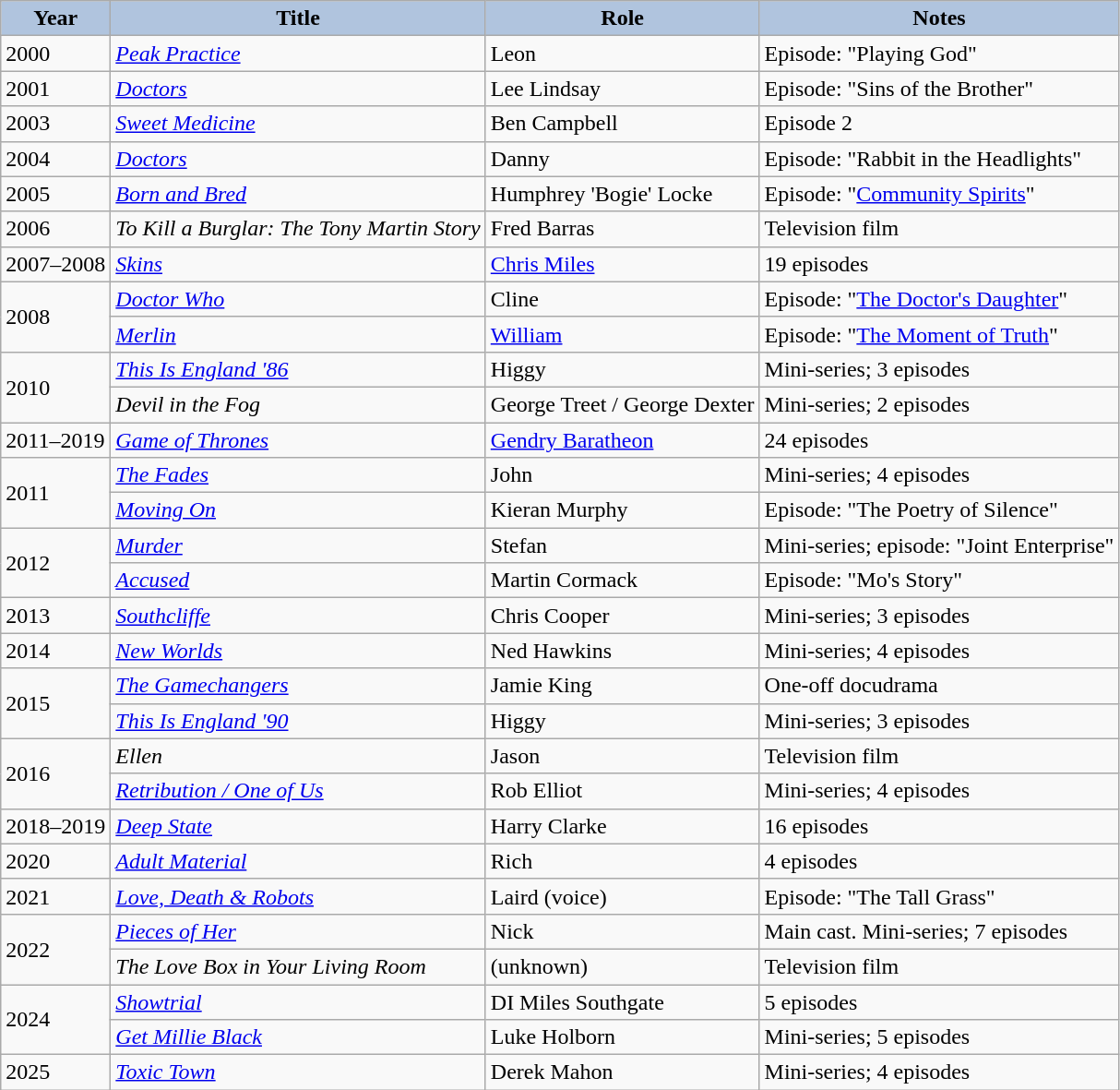<table class="wikitable">
<tr style="text-align:center;">
<th style="background:#B0C4DE;">Year</th>
<th style="background:#B0C4DE;">Title</th>
<th style="background:#B0C4DE;">Role</th>
<th style="background:#B0C4DE;">Notes</th>
</tr>
<tr>
<td>2000</td>
<td><em><a href='#'>Peak Practice</a></em></td>
<td>Leon</td>
<td>Episode: "Playing God"</td>
</tr>
<tr>
<td>2001</td>
<td><em><a href='#'>Doctors</a></em></td>
<td>Lee Lindsay</td>
<td>Episode: "Sins of the Brother"</td>
</tr>
<tr>
<td>2003</td>
<td><em><a href='#'>Sweet Medicine</a></em></td>
<td>Ben Campbell</td>
<td>Episode 2</td>
</tr>
<tr>
<td>2004</td>
<td><em><a href='#'>Doctors</a></em></td>
<td>Danny</td>
<td>Episode: "Rabbit in the Headlights"</td>
</tr>
<tr>
<td>2005</td>
<td><em><a href='#'>Born and Bred</a></em></td>
<td>Humphrey 'Bogie' Locke</td>
<td>Episode: "<a href='#'>Community Spirits</a>"</td>
</tr>
<tr>
<td>2006</td>
<td><em>To Kill a Burglar: The Tony Martin Story</em></td>
<td>Fred Barras</td>
<td>Television film</td>
</tr>
<tr>
<td>2007–2008</td>
<td><em><a href='#'>Skins</a></em></td>
<td><a href='#'>Chris Miles</a></td>
<td>19 episodes</td>
</tr>
<tr>
<td rowspan=2>2008</td>
<td><em><a href='#'>Doctor Who</a></em></td>
<td>Cline</td>
<td>Episode: "<a href='#'>The Doctor's Daughter</a>"</td>
</tr>
<tr>
<td><em><a href='#'>Merlin</a></em></td>
<td><a href='#'>William</a></td>
<td>Episode: "<a href='#'>The Moment of Truth</a>"</td>
</tr>
<tr>
<td rowspan=2>2010</td>
<td><em><a href='#'>This Is England '86</a></em></td>
<td>Higgy</td>
<td>Mini-series; 3 episodes</td>
</tr>
<tr>
<td><em>Devil in the Fog</em></td>
<td>George Treet / George Dexter</td>
<td>Mini-series; 2 episodes</td>
</tr>
<tr>
<td>2011–2019</td>
<td><em><a href='#'>Game of Thrones</a></em></td>
<td><a href='#'>Gendry Baratheon</a></td>
<td>24 episodes</td>
</tr>
<tr>
<td rowspan=2>2011</td>
<td><em><a href='#'>The Fades</a></em></td>
<td>John</td>
<td>Mini-series; 4 episodes</td>
</tr>
<tr>
<td><em><a href='#'>Moving On</a></em></td>
<td>Kieran Murphy</td>
<td>Episode: "The Poetry of Silence"</td>
</tr>
<tr>
<td rowspan=2>2012</td>
<td><em><a href='#'>Murder</a></em></td>
<td>Stefan</td>
<td>Mini-series; episode: "Joint Enterprise"</td>
</tr>
<tr>
<td><em><a href='#'>Accused</a></em></td>
<td>Martin Cormack</td>
<td>Episode: "Mo's Story"</td>
</tr>
<tr>
<td>2013</td>
<td><em><a href='#'>Southcliffe</a></em></td>
<td>Chris Cooper</td>
<td>Mini-series; 3 episodes</td>
</tr>
<tr>
<td>2014</td>
<td><em><a href='#'>New Worlds</a></em></td>
<td>Ned Hawkins</td>
<td>Mini-series; 4 episodes</td>
</tr>
<tr>
<td rowspan=2>2015</td>
<td><em><a href='#'>The Gamechangers</a></em></td>
<td>Jamie King</td>
<td>One-off docudrama</td>
</tr>
<tr>
<td><em><a href='#'>This Is England '90</a></em></td>
<td>Higgy</td>
<td>Mini-series; 3 episodes</td>
</tr>
<tr>
<td rowspan=2>2016</td>
<td><em>Ellen</em></td>
<td>Jason</td>
<td>Television film</td>
</tr>
<tr>
<td><em><a href='#'>Retribution / One of Us</a></em></td>
<td>Rob Elliot</td>
<td>Mini-series; 4 episodes</td>
</tr>
<tr>
<td>2018–2019</td>
<td><em><a href='#'>Deep State</a></em></td>
<td>Harry Clarke</td>
<td>16 episodes</td>
</tr>
<tr>
<td>2020</td>
<td><em><a href='#'>Adult Material</a></em></td>
<td>Rich</td>
<td>4 episodes</td>
</tr>
<tr>
<td>2021</td>
<td><em><a href='#'>Love, Death & Robots</a></em></td>
<td>Laird (voice)</td>
<td>Episode: "The Tall Grass"</td>
</tr>
<tr>
<td rowspan=2>2022</td>
<td><em><a href='#'>Pieces of Her</a></em></td>
<td>Nick</td>
<td>Main cast. Mini-series; 7 episodes</td>
</tr>
<tr>
<td><em>The Love Box in Your Living Room</em></td>
<td>(unknown)</td>
<td>Television film</td>
</tr>
<tr>
<td rowspan=2>2024</td>
<td><em><a href='#'>Showtrial</a></em></td>
<td>DI Miles Southgate</td>
<td>5 episodes</td>
</tr>
<tr>
<td><em><a href='#'>Get Millie Black</a></em></td>
<td>Luke Holborn</td>
<td>Mini-series; 5 episodes</td>
</tr>
<tr>
<td>2025</td>
<td><em><a href='#'>Toxic Town</a></em></td>
<td>Derek Mahon</td>
<td>Mini-series; 4 episodes</td>
</tr>
</table>
